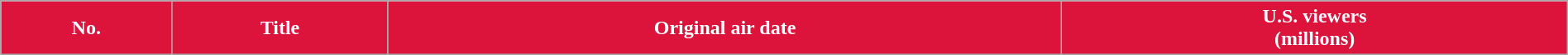<table class="wikitable plainrowheaders" style="width:100%; margin:auto; background:#fff;">
<tr>
<th style="background:#DC143C; color:#fff; text-align:center;">No.</th>
<th ! style="background:#DC143C; color:#fff; text-align:center;">Title</th>
<th ! style="background:#DC143C; color:#fff; text-align:center;">Original air date</th>
<th ! style="background:#DC143C; color:#fff; text-align:center;">U.S. viewers<br>(millions)<br>





</th>
</tr>
</table>
